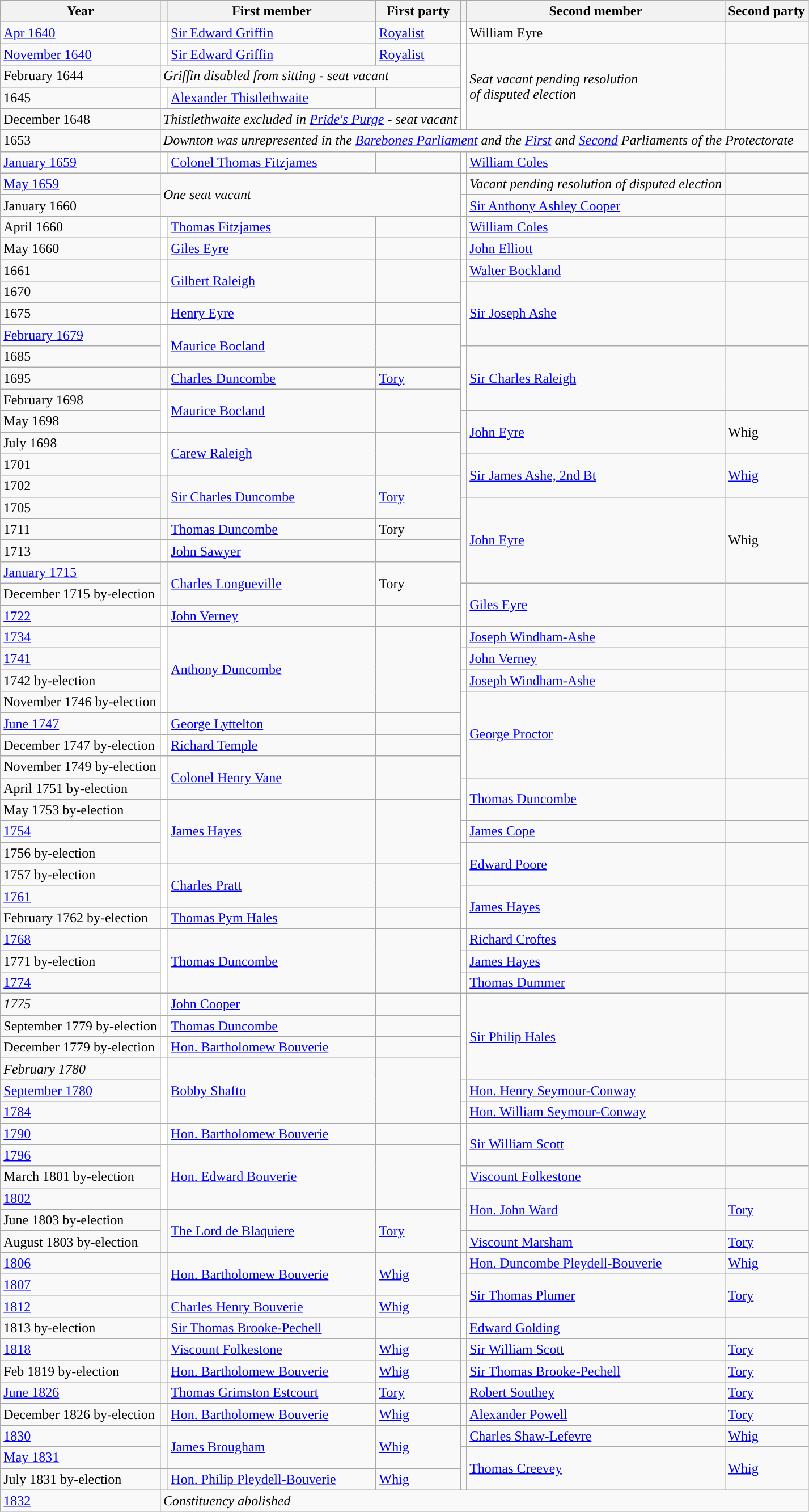<table class="wikitable">
<tr>
<th>Year</th>
<th></th>
<th>First member</th>
<th>First party</th>
<th></th>
<th>Second member</th>
<th>Second party</th>
</tr>
<tr>
<td><a href='#'>Apr 1640</a></td>
<td style="color:inherit;background-color: white"></td>
<td><a href='#'>Sir Edward Griffin</a></td>
<td><a href='#'>Royalist</a></td>
<td style="color:inherit;background-color: white"></td>
<td>William Eyre</td>
<td></td>
</tr>
<tr>
<td><a href='#'>November 1640</a></td>
<td style="color:inherit;background-color: white"></td>
<td><a href='#'>Sir Edward Griffin</a></td>
<td><a href='#'>Royalist</a></td>
<td rowspan="4" style="color:inherit;background-color: white"></td>
<td rowspan="4"><em>Seat vacant pending resolution<br> of disputed election</em></td>
<td rowspan="4"></td>
</tr>
<tr>
<td>February 1644</td>
<td colspan="3"><em>Griffin disabled from sitting - seat vacant</em></td>
</tr>
<tr>
<td>1645</td>
<td style="color:inherit;background-color: white"></td>
<td><a href='#'>Alexander Thistlethwaite</a></td>
<td></td>
</tr>
<tr>
<td>December 1648</td>
<td colspan="3"><em>Thistlethwaite excluded in <a href='#'>Pride's Purge</a> - seat vacant</em></td>
</tr>
<tr>
<td>1653</td>
<td colspan="6"><em>Downton was unrepresented in the <a href='#'>Barebones Parliament</a> and the <a href='#'>First</a> and <a href='#'>Second</a> Parliaments of the Protectorate</em></td>
</tr>
<tr>
<td><a href='#'>January 1659</a></td>
<td style="color:inherit;background-color: white"></td>
<td><a href='#'>Colonel Thomas Fitzjames</a></td>
<td></td>
<td style="color:inherit;background-color: white"></td>
<td><a href='#'>William Coles</a></td>
<td></td>
</tr>
<tr>
<td><a href='#'>May 1659</a></td>
<td rowspan=2 colspan="3"><em>One seat vacant</em></td>
<td style="color:inherit;background-color: white"></td>
<td><em>Vacant pending resolution of disputed election</em></td>
<td></td>
</tr>
<tr>
<td>January 1660</td>
<td style="color:inherit;background-color: white"></td>
<td><a href='#'>Sir Anthony Ashley Cooper</a></td>
<td></td>
</tr>
<tr>
<td>April 1660</td>
<td style="color:inherit;background-color: white"></td>
<td><a href='#'>Thomas Fitzjames</a></td>
<td></td>
<td style="color:inherit;background-color: white"></td>
<td><a href='#'>William Coles</a></td>
<td></td>
</tr>
<tr>
<td>May 1660</td>
<td style="color:inherit;background-color: white"></td>
<td><a href='#'>Giles Eyre</a></td>
<td></td>
<td style="color:inherit;background-color: white"></td>
<td><a href='#'>John Elliott</a></td>
<td></td>
</tr>
<tr>
<td>1661</td>
<td rowspan="2" style="color:inherit;background-color: white"></td>
<td rowspan="2"><a href='#'>Gilbert Raleigh</a></td>
<td rowspan="2"></td>
<td style="color:inherit;background-color: white"></td>
<td><a href='#'>Walter Bockland</a></td>
<td></td>
</tr>
<tr>
<td>1670</td>
<td rowspan="3" style="color:inherit;background-color: white"></td>
<td rowspan="3"><a href='#'>Sir Joseph Ashe</a></td>
<td rowspan="3"></td>
</tr>
<tr>
<td>1675</td>
<td style="color:inherit;background-color: white"></td>
<td><a href='#'>Henry Eyre</a></td>
<td></td>
</tr>
<tr>
<td><a href='#'>February 1679</a></td>
<td rowspan="2" style="color:inherit;background-color: white"></td>
<td rowspan="2"><a href='#'>Maurice Bocland</a></td>
<td rowspan="2"></td>
</tr>
<tr>
<td>1685</td>
<td rowspan="3" style="color:inherit;background-color: white"></td>
<td rowspan="3"><a href='#'>Sir Charles Raleigh</a></td>
<td rowspan="3"></td>
</tr>
<tr>
<td>1695</td>
<td style="color:inherit;background-color: "></td>
<td><a href='#'>Charles Duncombe</a></td>
<td><a href='#'>Tory</a></td>
</tr>
<tr>
<td>February 1698</td>
<td rowspan="2" style="color:inherit;background-color: white"></td>
<td rowspan="2"><a href='#'>Maurice Bocland</a></td>
<td rowspan="2"></td>
</tr>
<tr>
<td>May 1698</td>
<td rowspan="2" style="color:inherit;background-color: "></td>
<td rowspan="2"><a href='#'>John Eyre</a></td>
<td rowspan="2">Whig</td>
</tr>
<tr>
<td>July 1698</td>
<td rowspan="2" style="color:inherit;background-color: white"></td>
<td rowspan="2"><a href='#'>Carew Raleigh</a></td>
<td rowspan="2"></td>
</tr>
<tr>
<td>1701</td>
<td rowspan="2" style="color:inherit;background-color: "></td>
<td rowspan="2"><a href='#'>Sir James Ashe, 2nd Bt</a></td>
<td rowspan="2"><a href='#'>Whig</a></td>
</tr>
<tr>
<td>1702</td>
<td rowspan="2" style="color:inherit;background-color: "></td>
<td rowspan="2"><a href='#'>Sir Charles Duncombe</a></td>
<td rowspan="2"><a href='#'>Tory</a></td>
</tr>
<tr>
<td>1705</td>
<td rowspan="4" style="color:inherit;background-color: "></td>
<td rowspan="4"><a href='#'>John Eyre</a></td>
<td rowspan="4">Whig</td>
</tr>
<tr>
<td>1711</td>
<td style="color:inherit;background-color: "></td>
<td><a href='#'>Thomas Duncombe</a></td>
<td>Tory</td>
</tr>
<tr>
<td>1713</td>
<td style="color:inherit;background-color: white"></td>
<td><a href='#'>John Sawyer</a></td>
<td></td>
</tr>
<tr>
<td><a href='#'>January 1715</a></td>
<td rowspan="2" style="color:inherit;background-color: "></td>
<td rowspan="2"><a href='#'>Charles Longueville</a></td>
<td rowspan="2">Tory</td>
</tr>
<tr>
<td>December 1715 by-election</td>
<td rowspan="2" style="color:inherit;background-color: white"></td>
<td rowspan="2"><a href='#'>Giles Eyre</a></td>
<td rowspan="2"></td>
</tr>
<tr>
<td><a href='#'>1722</a></td>
<td style="color:inherit;background-color: white"></td>
<td><a href='#'>John Verney</a></td>
<td></td>
</tr>
<tr>
<td><a href='#'>1734</a></td>
<td rowspan="4" style="color:inherit;background-color: white"></td>
<td rowspan="4"><a href='#'>Anthony Duncombe</a></td>
<td rowspan="4"></td>
<td style="color:inherit;background-color: white"></td>
<td><a href='#'>Joseph Windham-Ashe</a></td>
<td></td>
</tr>
<tr>
<td><a href='#'>1741</a></td>
<td style="color:inherit;background-color: white"></td>
<td><a href='#'>John Verney</a></td>
<td></td>
</tr>
<tr>
<td>1742 by-election</td>
<td style="color:inherit;background-color: white"></td>
<td><a href='#'>Joseph Windham-Ashe</a></td>
<td></td>
</tr>
<tr>
<td>November 1746 by-election</td>
<td rowspan="4" style="color:inherit;background-color: white"></td>
<td rowspan="4"><a href='#'>George Proctor</a></td>
<td rowspan="4"></td>
</tr>
<tr>
<td><a href='#'>June 1747</a></td>
<td style="color:inherit;background-color: white"></td>
<td><a href='#'>George Lyttelton</a></td>
<td></td>
</tr>
<tr>
<td>December 1747 by-election</td>
<td style="color:inherit;background-color: white"></td>
<td><a href='#'>Richard Temple</a></td>
<td></td>
</tr>
<tr>
<td>November 1749 by-election</td>
<td rowspan="2" style="color:inherit;background-color: white"></td>
<td rowspan="2"><a href='#'>Colonel Henry Vane</a></td>
<td rowspan="2"></td>
</tr>
<tr>
<td>April 1751 by-election</td>
<td rowspan="2" style="color:inherit;background-color: white"></td>
<td rowspan="2"><a href='#'>Thomas Duncombe</a></td>
<td rowspan="2"></td>
</tr>
<tr>
<td>May 1753 by-election</td>
<td rowspan="3" style="color:inherit;background-color: white"></td>
<td rowspan="3"><a href='#'>James Hayes</a></td>
<td rowspan="3"></td>
</tr>
<tr>
<td><a href='#'>1754</a></td>
<td style="color:inherit;background-color: white"></td>
<td><a href='#'>James Cope</a></td>
<td></td>
</tr>
<tr>
<td>1756 by-election</td>
<td rowspan="2" style="color:inherit;background-color: white"></td>
<td rowspan="2"><a href='#'>Edward Poore</a></td>
<td rowspan="2"></td>
</tr>
<tr>
<td>1757 by-election</td>
<td rowspan="2" style="color:inherit;background-color: white"></td>
<td rowspan="2"><a href='#'>Charles Pratt</a></td>
<td rowspan="2"></td>
</tr>
<tr>
<td><a href='#'>1761</a></td>
<td rowspan="2" style="color:inherit;background-color: white"></td>
<td rowspan="2"><a href='#'>James Hayes</a></td>
<td rowspan="2"></td>
</tr>
<tr>
<td>February 1762 by-election</td>
<td style="color:inherit;background-color: white"></td>
<td><a href='#'>Thomas Pym Hales</a></td>
<td></td>
</tr>
<tr>
<td><a href='#'>1768</a></td>
<td rowspan="3" style="color:inherit;background-color: white"></td>
<td rowspan="3"><a href='#'>Thomas Duncombe</a></td>
<td rowspan="3"></td>
<td style="color:inherit;background-color: white"></td>
<td><a href='#'>Richard Croftes</a></td>
<td></td>
</tr>
<tr>
<td>1771 by-election</td>
<td style="color:inherit;background-color: white"></td>
<td><a href='#'>James Hayes</a></td>
<td></td>
</tr>
<tr>
<td><a href='#'>1774</a></td>
<td style="color:inherit;background-color: white"></td>
<td><a href='#'>Thomas Dummer</a></td>
<td></td>
</tr>
<tr>
<td><em>1775</em></td>
<td style="color:inherit;background-color: white"></td>
<td><a href='#'>John Cooper</a></td>
<td></td>
<td rowspan="4" style="color:inherit;background-color: white"></td>
<td rowspan="4"><a href='#'>Sir Philip Hales</a></td>
<td rowspan="4"></td>
</tr>
<tr>
<td>September 1779 by-election</td>
<td style="color:inherit;background-color: white"></td>
<td><a href='#'>Thomas Duncombe</a></td>
<td></td>
</tr>
<tr>
<td>December 1779 by-election</td>
<td style="color:inherit;background-color: white"></td>
<td><a href='#'>Hon. Bartholomew Bouverie</a></td>
<td></td>
</tr>
<tr>
<td><em>February 1780</em></td>
<td rowspan="3" style="color:inherit;background-color: white"></td>
<td rowspan="3"><a href='#'>Bobby Shafto</a></td>
<td rowspan="3"></td>
</tr>
<tr>
<td><a href='#'>September 1780</a></td>
<td style="color:inherit;background-color: white"></td>
<td><a href='#'>Hon. Henry Seymour-Conway</a></td>
<td></td>
</tr>
<tr>
<td><a href='#'>1784</a></td>
<td style="color:inherit;background-color: white"></td>
<td><a href='#'>Hon. William Seymour-Conway</a></td>
<td></td>
</tr>
<tr>
<td><a href='#'>1790</a></td>
<td style="color:inherit;background-color: white"></td>
<td><a href='#'>Hon. Bartholomew Bouverie</a></td>
<td></td>
<td rowspan="2" style="color:inherit;background-color: white"></td>
<td rowspan="2"><a href='#'>Sir William Scott</a></td>
<td rowspan="2"></td>
</tr>
<tr>
<td><a href='#'>1796</a></td>
<td rowspan="3" style="color:inherit;background-color: white"></td>
<td rowspan="3"><a href='#'>Hon. Edward Bouverie</a></td>
<td rowspan="3"></td>
</tr>
<tr>
<td>March 1801 by-election</td>
<td style="color:inherit;background-color: white"></td>
<td><a href='#'>Viscount Folkestone</a></td>
<td></td>
</tr>
<tr>
<td><a href='#'>1802</a></td>
<td rowspan="2" style="color:inherit;background-color: "></td>
<td rowspan="2"><a href='#'>Hon. John Ward</a></td>
<td rowspan="2"><a href='#'>Tory</a></td>
</tr>
<tr>
<td>June 1803 by-election</td>
<td rowspan="2" style="color:inherit;background-color: "></td>
<td rowspan="2"><a href='#'>The Lord de Blaquiere</a></td>
<td rowspan="2"><a href='#'>Tory</a></td>
</tr>
<tr>
<td>August 1803 by-election</td>
<td style="color:inherit;background-color: "></td>
<td><a href='#'>Viscount Marsham</a></td>
<td><a href='#'>Tory</a></td>
</tr>
<tr>
<td><a href='#'>1806</a></td>
<td rowspan="2" style="color:inherit;background-color: "></td>
<td rowspan="2"><a href='#'>Hon. Bartholomew Bouverie</a></td>
<td rowspan="2"><a href='#'>Whig</a></td>
<td style="color:inherit;background-color: "></td>
<td><a href='#'>Hon. Duncombe Pleydell-Bouverie</a></td>
<td><a href='#'>Whig</a></td>
</tr>
<tr>
<td><a href='#'>1807</a></td>
<td rowspan="2" style="color:inherit;background-color: "></td>
<td rowspan="2"><a href='#'>Sir Thomas Plumer</a></td>
<td rowspan="2"><a href='#'>Tory</a></td>
</tr>
<tr>
<td><a href='#'>1812</a></td>
<td style="color:inherit;background-color: "></td>
<td><a href='#'>Charles Henry Bouverie</a></td>
<td><a href='#'>Whig</a></td>
</tr>
<tr>
<td>1813 by-election</td>
<td style="color:inherit;background-color: white"></td>
<td><a href='#'>Sir Thomas Brooke-Pechell</a></td>
<td></td>
<td style="color:inherit;background-color: white"></td>
<td><a href='#'>Edward Golding</a></td>
<td></td>
</tr>
<tr>
<td><a href='#'>1818</a></td>
<td style="color:inherit;background-color: "></td>
<td><a href='#'>Viscount Folkestone</a></td>
<td><a href='#'>Whig</a></td>
<td style="color:inherit;background-color: "></td>
<td><a href='#'>Sir William Scott</a></td>
<td><a href='#'>Tory</a></td>
</tr>
<tr>
<td>Feb 1819 by-election</td>
<td style="color:inherit;background-color: "></td>
<td><a href='#'>Hon. Bartholomew Bouverie</a></td>
<td><a href='#'>Whig</a></td>
<td style="color:inherit;background-color: "></td>
<td><a href='#'>Sir Thomas Brooke-Pechell</a></td>
<td><a href='#'>Tory</a></td>
</tr>
<tr>
<td><a href='#'>June 1826</a></td>
<td style="color:inherit;background-color: "></td>
<td><a href='#'>Thomas Grimston Estcourt</a></td>
<td><a href='#'>Tory</a></td>
<td style="color:inherit;background-color: "></td>
<td><a href='#'>Robert Southey</a></td>
<td><a href='#'>Tory</a></td>
</tr>
<tr>
<td>December 1826 by-election</td>
<td style="color:inherit;background-color: "></td>
<td><a href='#'>Hon. Bartholomew Bouverie</a></td>
<td><a href='#'>Whig</a></td>
<td style="color:inherit;background-color: "></td>
<td><a href='#'>Alexander Powell</a></td>
<td><a href='#'>Tory</a></td>
</tr>
<tr>
<td><a href='#'>1830</a></td>
<td rowspan="2" style="color:inherit;background-color: "></td>
<td rowspan="2"><a href='#'>James Brougham</a></td>
<td rowspan="2"><a href='#'>Whig</a></td>
<td style="color:inherit;background-color: "></td>
<td><a href='#'>Charles Shaw-Lefevre</a></td>
<td><a href='#'>Whig</a></td>
</tr>
<tr>
<td><a href='#'>May 1831</a></td>
<td rowspan="2" style="color:inherit;background-color: "></td>
<td rowspan="2"><a href='#'>Thomas Creevey</a></td>
<td rowspan="2"><a href='#'>Whig</a></td>
</tr>
<tr>
<td>July 1831 by-election</td>
<td style="color:inherit;background-color: "></td>
<td><a href='#'>Hon. Philip Pleydell-Bouverie</a></td>
<td><a href='#'>Whig</a></td>
</tr>
<tr>
<td><a href='#'>1832</a></td>
<td colspan="6"><em>Constituency abolished</em></td>
</tr>
</table>
